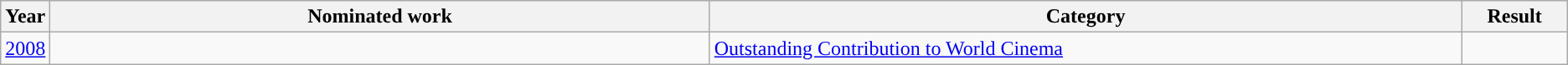<table class="wikitable">
<tr>
<th scope="col" style="width:1em;">Year</th>
<th scope="col" style="width:35em;">Nominated work</th>
<th scope="col" style="width:40em;">Category</th>
<th scope="col" style="width:5em;">Result</th>
</tr>
<tr>
<td><a href='#'>2008</a></td>
<td></td>
<td><a href='#'>Outstanding Contribution to World Cinema</a></td>
<td></td>
</tr>
</table>
